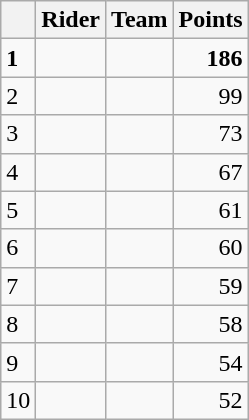<table class="wikitable">
<tr>
<th></th>
<th>Rider</th>
<th>Team</th>
<th>Points</th>
</tr>
<tr>
<td><strong>1</strong></td>
<td><strong></strong></td>
<td><strong></strong></td>
<td style="text-align:right;"><strong>186</strong></td>
</tr>
<tr>
<td>2</td>
<td></td>
<td></td>
<td style="text-align:right;">99</td>
</tr>
<tr>
<td>3</td>
<td></td>
<td></td>
<td style="text-align:right;">73</td>
</tr>
<tr>
<td>4</td>
<td></td>
<td></td>
<td style="text-align:right;">67</td>
</tr>
<tr>
<td>5</td>
<td></td>
<td></td>
<td style="text-align:right;">61</td>
</tr>
<tr>
<td>6</td>
<td></td>
<td></td>
<td align="right">60</td>
</tr>
<tr>
<td>7</td>
<td></td>
<td></td>
<td style="text-align:right;">59</td>
</tr>
<tr>
<td>8</td>
<td></td>
<td></td>
<td style="text-align:right;">58</td>
</tr>
<tr>
<td>9</td>
<td></td>
<td></td>
<td style="text-align:right;">54</td>
</tr>
<tr>
<td>10</td>
<td></td>
<td></td>
<td align=right>52</td>
</tr>
</table>
